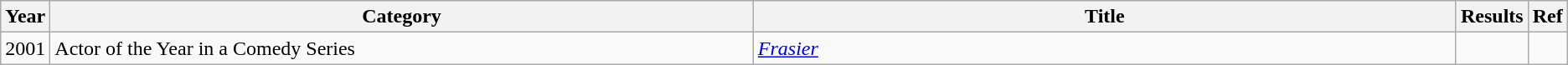<table class="wikitable">
<tr>
<th scope="col" style="width:1em;">Year</th>
<th scope="col" style="width:35em;">Category</th>
<th scope="col" style="width:35em;">Title</th>
<th scope="col" style="width:1em;">Results</th>
<th scope="col" style="width:1em;">Ref</th>
</tr>
<tr>
<td>2001</td>
<td>Actor of the Year in a Comedy Series</td>
<td><em><a href='#'>Frasier</a></em></td>
<td></td>
<td></td>
</tr>
</table>
